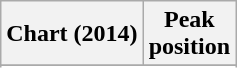<table class="wikitable plainrowheaders">
<tr>
<th>Chart (2014)</th>
<th>Peak<br>position</th>
</tr>
<tr>
</tr>
<tr>
</tr>
<tr>
</tr>
<tr>
</tr>
<tr>
</tr>
<tr>
</tr>
</table>
